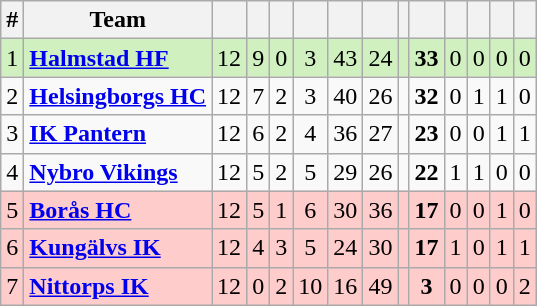<table class="wikitable sortable">
<tr>
<th>#</th>
<th>Team</th>
<th></th>
<th></th>
<th></th>
<th></th>
<th></th>
<th></th>
<th></th>
<th></th>
<th></th>
<th></th>
<th></th>
<th></th>
</tr>
<tr style="background: #D0F0C0;">
<td>1</td>
<td><strong><a href='#'>Halmstad HF</a></strong></td>
<td style="text-align: center;">12</td>
<td style="text-align: center;">9</td>
<td style="text-align: center;">0</td>
<td style="text-align: center;">3</td>
<td style="text-align: center;">43</td>
<td style="text-align: center;">24</td>
<td style="text-align: center;"></td>
<td style="text-align: center;"><strong>33</strong></td>
<td style="text-align: center;">0</td>
<td style="text-align: center;">0</td>
<td style="text-align: center;">0</td>
<td style="text-align: center;">0</td>
</tr>
<tr>
<td>2</td>
<td><strong><a href='#'>Helsingborgs HC</a></strong></td>
<td style="text-align: center;">12</td>
<td style="text-align: center;">7</td>
<td style="text-align: center;">2</td>
<td style="text-align: center;">3</td>
<td style="text-align: center;">40</td>
<td style="text-align: center;">26</td>
<td style="text-align: center;"></td>
<td style="text-align: center;"><strong>32</strong></td>
<td style="text-align: center;">0</td>
<td style="text-align: center;">1</td>
<td style="text-align: center;">1</td>
<td style="text-align: center;">0</td>
</tr>
<tr>
<td>3</td>
<td><strong><a href='#'>IK Pantern</a></strong></td>
<td style="text-align: center;">12</td>
<td style="text-align: center;">6</td>
<td style="text-align: center;">2</td>
<td style="text-align: center;">4</td>
<td style="text-align: center;">36</td>
<td style="text-align: center;">27</td>
<td style="text-align: center;"></td>
<td style="text-align: center;"><strong>23</strong></td>
<td style="text-align: center;">0</td>
<td style="text-align: center;">0</td>
<td style="text-align: center;">1</td>
<td style="text-align: center;">1</td>
</tr>
<tr>
<td>4</td>
<td><strong><a href='#'>Nybro Vikings</a></strong></td>
<td style="text-align: center;">12</td>
<td style="text-align: center;">5</td>
<td style="text-align: center;">2</td>
<td style="text-align: center;">5</td>
<td style="text-align: center;">29</td>
<td style="text-align: center;">26</td>
<td style="text-align: center;"></td>
<td style="text-align: center;"><strong>22</strong></td>
<td style="text-align: center;">1</td>
<td style="text-align: center;">1</td>
<td style="text-align: center;">0</td>
<td style="text-align: center;">0</td>
</tr>
<tr style="background: #FFCCCC;">
<td>5</td>
<td><strong><a href='#'>Borås HC</a></strong></td>
<td style="text-align: center;">12</td>
<td style="text-align: center;">5</td>
<td style="text-align: center;">1</td>
<td style="text-align: center;">6</td>
<td style="text-align: center;">30</td>
<td style="text-align: center;">36</td>
<td style="text-align: center;"></td>
<td style="text-align: center;"><strong>17</strong></td>
<td style="text-align: center;">0</td>
<td style="text-align: center;">0</td>
<td style="text-align: center;">1</td>
<td style="text-align: center;">0</td>
</tr>
<tr style="background: #FFCCCC;">
<td>6</td>
<td><strong><a href='#'>Kungälvs IK</a></strong></td>
<td style="text-align: center;">12</td>
<td style="text-align: center;">4</td>
<td style="text-align: center;">3</td>
<td style="text-align: center;">5</td>
<td style="text-align: center;">24</td>
<td style="text-align: center;">30</td>
<td style="text-align: center;"></td>
<td style="text-align: center;"><strong>17</strong></td>
<td style="text-align: center;">1</td>
<td style="text-align: center;">0</td>
<td style="text-align: center;">1</td>
<td style="text-align: center;">1</td>
</tr>
<tr style="background: #FFCCCC;">
<td>7</td>
<td><strong><a href='#'>Nittorps IK</a></strong></td>
<td style="text-align: center;">12</td>
<td style="text-align: center;">0</td>
<td style="text-align: center;">2</td>
<td style="text-align: center;">10</td>
<td style="text-align: center;">16</td>
<td style="text-align: center;">49</td>
<td style="text-align: center;"></td>
<td style="text-align: center;"><strong>3</strong></td>
<td style="text-align: center;">0</td>
<td style="text-align: center;">0</td>
<td style="text-align: center;">0</td>
<td style="text-align: center;">2</td>
</tr>
</table>
